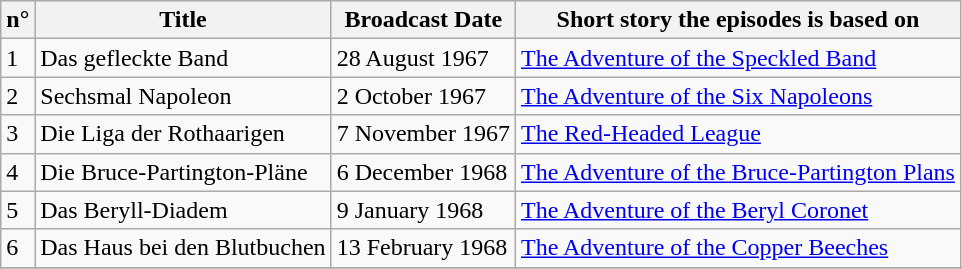<table class="wikitable">
<tr>
<th>n°</th>
<th>Title</th>
<th>Broadcast Date</th>
<th>Short story the episodes is based on</th>
</tr>
<tr>
<td>1</td>
<td>Das gefleckte Band</td>
<td>28 August 1967</td>
<td><a href='#'>The Adventure of the Speckled Band</a></td>
</tr>
<tr>
<td>2</td>
<td>Sechsmal Napoleon</td>
<td>2 October 1967</td>
<td><a href='#'>The Adventure of the Six Napoleons</a></td>
</tr>
<tr>
<td>3</td>
<td>Die Liga der Rothaarigen</td>
<td>7 November 1967</td>
<td><a href='#'>The Red-Headed League</a></td>
</tr>
<tr>
<td>4</td>
<td>Die Bruce-Partington-Pläne</td>
<td>6 December 1968</td>
<td><a href='#'>The Adventure of the Bruce-Partington Plans</a></td>
</tr>
<tr>
<td>5</td>
<td>Das Beryll-Diadem</td>
<td>9 January 1968</td>
<td><a href='#'>The Adventure of the Beryl Coronet</a></td>
</tr>
<tr>
<td>6</td>
<td>Das Haus bei den Blutbuchen</td>
<td>13 February 1968</td>
<td><a href='#'>The Adventure of the Copper Beeches</a></td>
</tr>
<tr>
</tr>
</table>
